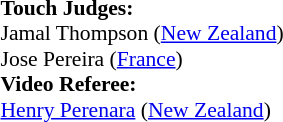<table width=100% style="font-size: 90%">
<tr>
<td><br>
<strong>Touch Judges:</strong>
<br>Jamal Thompson (<a href='#'>New Zealand</a>)
<br>Jose Pereira (<a href='#'>France</a>)
<br><strong>Video Referee:</strong>
<br><a href='#'>Henry Perenara</a> (<a href='#'>New Zealand</a>)</td>
</tr>
</table>
